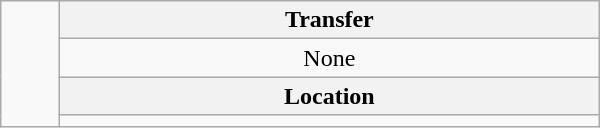<table class=wikitable style="text-align: center; width: 400px; float:right">
<tr>
<td rowspan="4"></td>
<th>Transfer</th>
</tr>
<tr>
<td>None</td>
</tr>
<tr>
<th>Location</th>
</tr>
<tr>
<td></td>
</tr>
</table>
